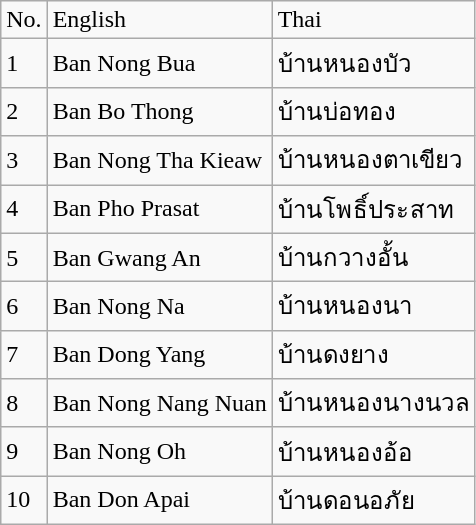<table class="wikitable">
<tr>
<td>No.</td>
<td>English</td>
<td>Thai</td>
</tr>
<tr>
<td>1</td>
<td>Ban Nong Bua</td>
<td>บ้านหนองบัว</td>
</tr>
<tr>
<td>2</td>
<td>Ban Bo Thong</td>
<td>บ้านบ่อทอง</td>
</tr>
<tr>
<td>3</td>
<td>Ban Nong Tha Kieaw</td>
<td>บ้านหนองตาเขียว</td>
</tr>
<tr>
<td>4</td>
<td>Ban Pho Prasat</td>
<td>บ้านโพธิ์ประสาท</td>
</tr>
<tr>
<td>5</td>
<td>Ban Gwang An</td>
<td>บ้านกวางอั้น</td>
</tr>
<tr>
<td>6</td>
<td>Ban Nong Na</td>
<td>บ้านหนองนา</td>
</tr>
<tr>
<td>7</td>
<td>Ban Dong Yang</td>
<td>บ้านดงยาง</td>
</tr>
<tr>
<td>8</td>
<td>Ban Nong Nang Nuan</td>
<td>บ้านหนองนางนวล</td>
</tr>
<tr>
<td>9</td>
<td>Ban Nong Oh</td>
<td>บ้านหนองอ้อ</td>
</tr>
<tr>
<td>10</td>
<td>Ban Don Apai</td>
<td>บ้านดอนอภัย</td>
</tr>
</table>
